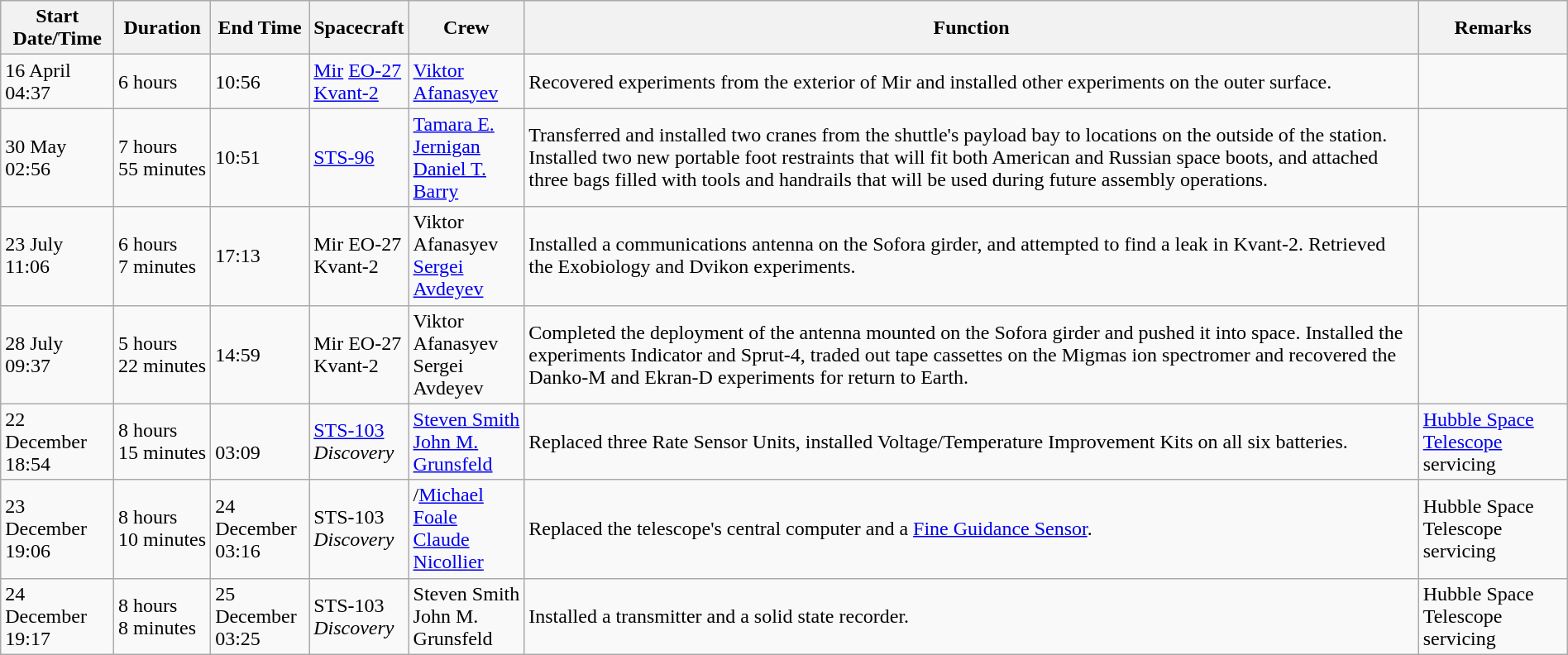<table class="wikitable" style="width:100%;">
<tr>
<th>Start Date/Time</th>
<th>Duration</th>
<th>End Time</th>
<th>Spacecraft</th>
<th>Crew</th>
<th>Function</th>
<th>Remarks</th>
</tr>
<tr>
<td>16 April<br>04:37</td>
<td>6 hours<br></td>
<td>10:56</td>
<td><a href='#'>Mir</a> <a href='#'>EO-27</a><br><a href='#'>Kvant-2</a></td>
<td><a href='#'>Viktor Afanasyev</a><br></td>
<td>Recovered experiments from the exterior of Mir and installed other experiments on the outer surface.</td>
<td></td>
</tr>
<tr>
<td>30 May<br>02:56</td>
<td>7 hours<br>55 minutes</td>
<td>10:51</td>
<td><a href='#'>STS-96</a><br></td>
<td><a href='#'>Tamara E. Jernigan</a><br><a href='#'>Daniel T. Barry</a></td>
<td>Transferred and installed two cranes from the shuttle's payload bay to locations on the outside of the station. Installed two new portable foot restraints that will fit both American and Russian space boots, and attached three bags filled with tools and handrails that will be used during future assembly operations.</td>
<td></td>
</tr>
<tr>
<td>23 July<br>11:06</td>
<td>6 hours<br>7 minutes</td>
<td>17:13</td>
<td>Mir EO-27<br>Kvant-2</td>
<td>Viktor Afanasyev<br><a href='#'>Sergei Avdeyev</a></td>
<td>Installed a communications antenna on the Sofora girder, and attempted to find a leak in Kvant-2. Retrieved the Exobiology and Dvikon experiments.</td>
<td></td>
</tr>
<tr>
<td>28 July<br>09:37</td>
<td>5 hours<br>22 minutes</td>
<td>14:59</td>
<td>Mir EO-27<br>Kvant-2</td>
<td>Viktor Afanasyev<br>Sergei Avdeyev</td>
<td>Completed the deployment of the antenna mounted on the Sofora girder and pushed it into space. Installed the experiments Indicator and Sprut-4, traded out tape cassettes on the Migmas ion spectromer and recovered the Danko-M and Ekran-D experiments for return to Earth.</td>
<td></td>
</tr>
<tr>
<td>22 December<br>18:54</td>
<td>8 hours<br>15 minutes</td>
<td><br>03:09</td>
<td><a href='#'>STS-103</a><br><em>Discovery</em></td>
<td><a href='#'>Steven Smith</a><br><a href='#'>John M. Grunsfeld</a></td>
<td>Replaced three Rate Sensor Units, installed Voltage/Temperature Improvement Kits on all six batteries.</td>
<td><a href='#'>Hubble Space Telescope</a> servicing</td>
</tr>
<tr>
<td>23 December<br>19:06</td>
<td>8 hours<br>10 minutes</td>
<td>24 December<br>03:16</td>
<td>STS-103<br><em>Discovery</em></td>
<td>/<a href='#'>Michael Foale</a><br><a href='#'>Claude Nicollier</a></td>
<td>Replaced the telescope's central computer and a <a href='#'>Fine Guidance Sensor</a>.</td>
<td>Hubble Space Telescope servicing</td>
</tr>
<tr>
<td>24 December<br>19:17</td>
<td>8 hours<br>8 minutes</td>
<td>25 December<br>03:25</td>
<td>STS-103<br><em>Discovery</em></td>
<td>Steven Smith<br>John M. Grunsfeld</td>
<td>Installed a transmitter and a solid state recorder.</td>
<td>Hubble Space Telescope servicing</td>
</tr>
</table>
